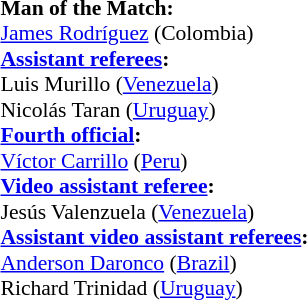<table width=50% style="font-size:90%">
<tr>
<td><br><strong>Man of the Match:</strong>
<br><a href='#'>James Rodríguez</a> (Colombia)<br><strong><a href='#'>Assistant referees</a>:</strong>
<br>Luis Murillo (<a href='#'>Venezuela</a>)
<br>Nicolás Taran (<a href='#'>Uruguay</a>)
<br><strong><a href='#'>Fourth official</a>:</strong>
<br><a href='#'>Víctor Carrillo</a> (<a href='#'>Peru</a>)
<br><strong><a href='#'>Video assistant referee</a>:</strong>
<br>Jesús Valenzuela (<a href='#'>Venezuela</a>)
<br><strong><a href='#'>Assistant video assistant referees</a>:</strong>
<br><a href='#'>Anderson Daronco</a> (<a href='#'>Brazil</a>)
<br>Richard Trinidad (<a href='#'>Uruguay</a>)</td>
</tr>
</table>
